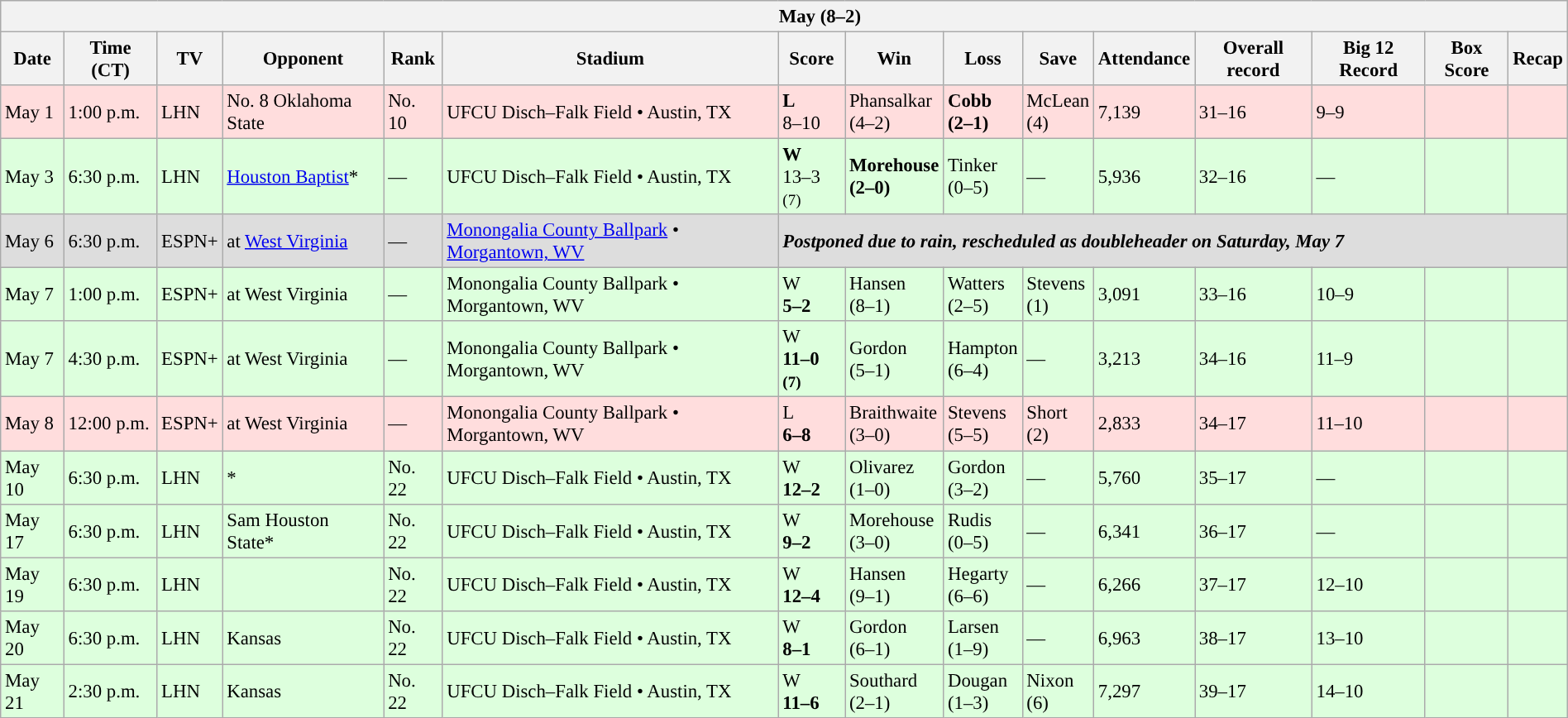<table class="wikitable collapsible collapsed" style="margin:auto; font-size:95%; width:100%">
<tr>
<th colspan=15 style="padding-left:4em;">May (8–2)</th>
</tr>
<tr>
<th>Date</th>
<th>Time (CT)</th>
<th>TV</th>
<th>Opponent</th>
<th>Rank</th>
<th>Stadium</th>
<th>Score</th>
<th>Win</th>
<th>Loss</th>
<th>Save</th>
<th>Attendance</th>
<th>Overall record</th>
<th>Big 12 Record</th>
<th>Box Score</th>
<th>Recap</th>
</tr>
<tr bgcolor=#Ffdddd>
<td>May 1</td>
<td>1:00 p.m.</td>
<td>LHN</td>
<td>No. 8 Oklahoma State</td>
<td>No. 10</td>
<td>UFCU Disch–Falk Field • Austin, TX</td>
<td><strong>L</strong><br>8–10</td>
<td>Phansalkar<br>(4–2)</td>
<td><strong>Cobb<br>(2–1)</strong></td>
<td>McLean<br>(4)</td>
<td>7,139</td>
<td>31–16</td>
<td>9–9</td>
<td></td>
<td></td>
</tr>
<tr bgcolor=#ddffdd>
<td>May 3</td>
<td>6:30 p.m.</td>
<td>LHN</td>
<td><a href='#'>Houston Baptist</a>*</td>
<td>—</td>
<td>UFCU Disch–Falk Field • Austin, TX</td>
<td><strong>W</strong><br>13–3 <small>(7)</small></td>
<td><strong>Morehouse<br>(2–0)</strong></td>
<td>Tinker<br>(0–5)</td>
<td>—</td>
<td>5,936</td>
<td>32–16</td>
<td>—</td>
<td></td>
<td></td>
</tr>
<tr bgcolor=#dddddd>
<td>May 6</td>
<td>6:30 p.m.</td>
<td>ESPN+</td>
<td>at <a href='#'>West Virginia</a></td>
<td>—</td>
<td><a href='#'>Monongalia County Ballpark</a> • <a href='#'>Morgantown, WV</a></td>
<td colspan=9><strong><em>Postponed<strong> due to rain, rescheduled as doubleheader on Saturday, May 7<em></td>
</tr>
<tr bgcolor=#ddffdd>
<td>May 7</td>
<td>1:00 p.m.</td>
<td>ESPN+</td>
<td>at West Virginia</td>
<td>—</td>
<td>Monongalia County Ballpark • Morgantown, WV</td>
<td></strong>W<strong><br>5–2</td>
<td></strong>Hansen<br>(8–1)<strong></td>
<td>Watters<br>(2–5)</td>
<td></strong>Stevens<br>(1)<strong></td>
<td>3,091</td>
<td>33–16</td>
<td>10–9</td>
<td></td>
<td></td>
</tr>
<tr bgcolor=#ddffdd>
<td>May 7</td>
<td>4:30 p.m.</td>
<td>ESPN+</td>
<td>at West Virginia</td>
<td>—</td>
<td>Monongalia County Ballpark • Morgantown, WV</td>
<td></strong>W<strong><br>11–0 <small>(7)</small></td>
<td></strong>Gordon<br>(5–1)<strong></td>
<td>Hampton<br>(6–4)</td>
<td>—</td>
<td>3,213</td>
<td>34–16</td>
<td>11–9</td>
<td></td>
<td></td>
</tr>
<tr bgcolor=#Ffdddd>
<td>May 8</td>
<td>12:00 p.m.</td>
<td>ESPN+</td>
<td>at West Virginia</td>
<td>—</td>
<td>Monongalia County Ballpark • Morgantown, WV</td>
<td></strong>L<strong><br>6–8</td>
<td>Braithwaite<br>(3–0)</td>
<td></strong>Stevens<br>(5–5)<strong></td>
<td>Short<br>(2)</td>
<td>2,833</td>
<td>34–17</td>
<td>11–10</td>
<td></td>
<td></td>
</tr>
<tr bgcolor=#ddffdd>
<td>May 10</td>
<td>6:30 p.m.</td>
<td>LHN</td>
<td>*</td>
<td>No. 22</td>
<td>UFCU Disch–Falk Field • Austin, TX</td>
<td></strong>W<strong><br>12–2</td>
<td></strong>Olivarez<br>(1–0)<strong></td>
<td>Gordon<br>(3–2)</td>
<td>—</td>
<td>5,760</td>
<td>35–17</td>
<td>—</td>
<td></td>
<td></td>
</tr>
<tr bgcolor=#ddffdd>
<td>May 17</td>
<td>6:30 p.m.</td>
<td>LHN</td>
<td>Sam Houston State*</td>
<td>No. 22</td>
<td>UFCU Disch–Falk Field • Austin, TX</td>
<td></strong>W<strong><br>9–2</td>
<td></strong>Morehouse<br>(3–0)<strong></td>
<td>Rudis<br>(0–5)</td>
<td>—</td>
<td>6,341</td>
<td>36–17</td>
<td>—</td>
<td></td>
<td></td>
</tr>
<tr bgcolor=#ddffdd>
<td>May 19</td>
<td>6:30 p.m.</td>
<td>LHN</td>
<td></td>
<td>No. 22</td>
<td>UFCU Disch–Falk Field • Austin, TX</td>
<td></strong>W<strong><br>12–4</td>
<td></strong>Hansen<br>(9–1)<strong></td>
<td>Hegarty<br>(6–6)</td>
<td>—</td>
<td>6,266</td>
<td>37–17</td>
<td>12–10</td>
<td></td>
<td></td>
</tr>
<tr bgcolor=#ddffdd>
<td>May 20</td>
<td>6:30 p.m.</td>
<td>LHN</td>
<td>Kansas</td>
<td>No. 22</td>
<td>UFCU Disch–Falk Field • Austin, TX</td>
<td></strong>W<strong><br>8–1</td>
<td></strong>Gordon<br>(6–1)<strong></td>
<td>Larsen<br>(1–9)</td>
<td>—</td>
<td>6,963</td>
<td>38–17</td>
<td>13–10</td>
<td></td>
<td></td>
</tr>
<tr bgcolor=#ddffdd>
<td>May 21</td>
<td>2:30 p.m.</td>
<td>LHN</td>
<td>Kansas</td>
<td>No. 22</td>
<td>UFCU Disch–Falk Field • Austin, TX</td>
<td></strong>W<strong><br>11–6</td>
<td></strong>Southard<br>(2–1)<strong></td>
<td>Dougan<br>(1–3)</td>
<td></strong>Nixon<br>(6)<strong></td>
<td>7,297</td>
<td>39–17</td>
<td>14–10</td>
<td></td>
<td></td>
</tr>
</table>
